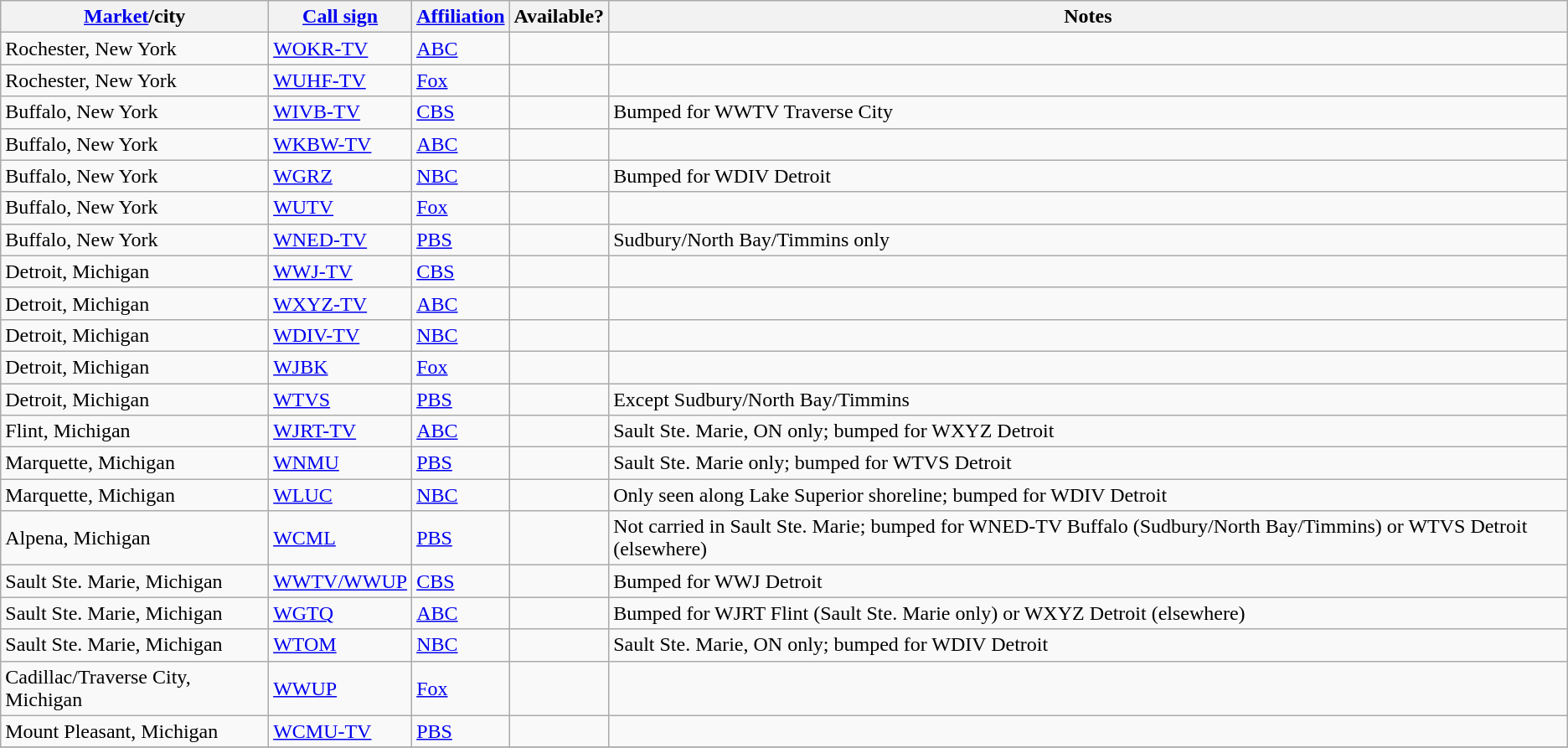<table class="wikitable sortable">
<tr>
<th><a href='#'>Market</a>/city</th>
<th><a href='#'>Call sign</a></th>
<th><a href='#'>Affiliation</a></th>
<th>Available?</th>
<th>Notes</th>
</tr>
<tr>
<td>Rochester, New York</td>
<td><a href='#'>WOKR-TV</a></td>
<td><a href='#'>ABC</a></td>
<td></td>
<td></td>
</tr>
<tr>
<td>Rochester, New York</td>
<td><a href='#'>WUHF-TV</a></td>
<td><a href='#'>Fox</a></td>
<td></td>
<td></td>
</tr>
<tr>
<td>Buffalo, New York</td>
<td><a href='#'>WIVB-TV</a></td>
<td><a href='#'>CBS</a></td>
<td></td>
<td> Bumped for WWTV Traverse City</td>
</tr>
<tr>
<td>Buffalo, New York</td>
<td><a href='#'>WKBW-TV</a></td>
<td><a href='#'>ABC</a></td>
<td></td>
<td></td>
</tr>
<tr>
<td>Buffalo, New York</td>
<td><a href='#'>WGRZ</a></td>
<td><a href='#'>NBC</a></td>
<td></td>
<td> Bumped for WDIV Detroit</td>
</tr>
<tr>
<td>Buffalo, New York</td>
<td><a href='#'>WUTV</a></td>
<td><a href='#'>Fox</a></td>
<td></td>
<td></td>
</tr>
<tr>
<td>Buffalo, New York</td>
<td><a href='#'>WNED-TV</a></td>
<td><a href='#'>PBS</a></td>
<td></td>
<td> Sudbury/North Bay/Timmins only</td>
</tr>
<tr>
<td>Detroit, Michigan</td>
<td><a href='#'>WWJ-TV</a></td>
<td><a href='#'>CBS</a></td>
<td></td>
<td></td>
</tr>
<tr>
<td>Detroit, Michigan</td>
<td><a href='#'>WXYZ-TV</a></td>
<td><a href='#'>ABC</a></td>
<td></td>
<td></td>
</tr>
<tr>
<td>Detroit, Michigan</td>
<td><a href='#'>WDIV-TV</a></td>
<td><a href='#'>NBC</a></td>
<td></td>
<td></td>
</tr>
<tr>
<td>Detroit, Michigan</td>
<td><a href='#'>WJBK</a></td>
<td><a href='#'>Fox</a></td>
<td></td>
<td></td>
</tr>
<tr>
<td>Detroit, Michigan</td>
<td><a href='#'>WTVS</a></td>
<td><a href='#'>PBS</a></td>
<td></td>
<td> Except Sudbury/North Bay/Timmins</td>
</tr>
<tr>
<td>Flint, Michigan</td>
<td><a href='#'>WJRT-TV</a></td>
<td><a href='#'>ABC</a></td>
<td></td>
<td> Sault Ste. Marie, ON only; bumped for WXYZ Detroit</td>
</tr>
<tr>
<td>Marquette, Michigan</td>
<td><a href='#'>WNMU</a></td>
<td><a href='#'>PBS</a></td>
<td></td>
<td> Sault Ste. Marie only; bumped for WTVS Detroit</td>
</tr>
<tr>
<td>Marquette, Michigan</td>
<td><a href='#'>WLUC</a></td>
<td><a href='#'>NBC</a></td>
<td></td>
<td> Only seen along Lake Superior shoreline; bumped for WDIV Detroit</td>
</tr>
<tr>
<td>Alpena, Michigan</td>
<td><a href='#'>WCML</a></td>
<td><a href='#'>PBS</a></td>
<td></td>
<td> Not carried in Sault Ste. Marie; bumped for WNED-TV Buffalo (Sudbury/North Bay/Timmins) or WTVS Detroit (elsewhere)</td>
</tr>
<tr>
<td>Sault Ste. Marie, Michigan</td>
<td><a href='#'>WWTV/WWUP</a></td>
<td><a href='#'>CBS</a></td>
<td></td>
<td> Bumped for WWJ Detroit</td>
</tr>
<tr>
<td>Sault Ste. Marie, Michigan</td>
<td><a href='#'>WGTQ</a></td>
<td><a href='#'>ABC</a></td>
<td></td>
<td> Bumped for WJRT Flint (Sault Ste. Marie only) or WXYZ Detroit (elsewhere)</td>
</tr>
<tr>
<td>Sault Ste. Marie, Michigan</td>
<td><a href='#'>WTOM</a></td>
<td><a href='#'>NBC</a></td>
<td></td>
<td> Sault Ste. Marie, ON only; bumped for WDIV Detroit</td>
</tr>
<tr>
<td>Cadillac/Traverse City, Michigan</td>
<td><a href='#'>WWUP</a></td>
<td><a href='#'>Fox</a></td>
<td></td>
<td></td>
</tr>
<tr>
<td>Mount Pleasant, Michigan</td>
<td><a href='#'>WCMU-TV</a></td>
<td><a href='#'>PBS</a></td>
<td></td>
<td></td>
</tr>
<tr>
</tr>
</table>
